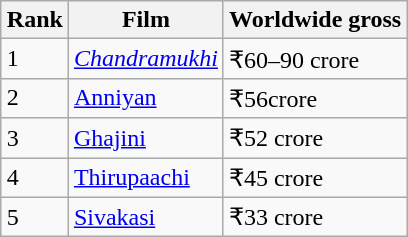<table class="wikitable sortable" style="margin:auto; margin:auto">
<tr>
<th>Rank</th>
<th>Film</th>
<th>Worldwide gross</th>
</tr>
<tr>
<td>1</td>
<td><em><a href='#'>Chandramukhi</a></em></td>
<td>₹60–90 crore</td>
</tr>
<tr>
<td>2</td>
<td><a href='#'>Anniyan</a></td>
<td>₹56crore</td>
</tr>
<tr>
<td>3</td>
<td><a href='#'>Ghajini</a></td>
<td>₹52 crore</td>
</tr>
<tr>
<td>4</td>
<td><a href='#'>Thirupaachi</a></td>
<td>₹45 crore</td>
</tr>
<tr>
<td>5</td>
<td><a href='#'>Sivakasi</a></td>
<td>₹33 crore</td>
</tr>
</table>
